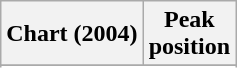<table class="wikitable sortable">
<tr>
<th align="left">Chart (2004)</th>
<th align="center">Peak<br>position</th>
</tr>
<tr>
</tr>
<tr>
</tr>
</table>
